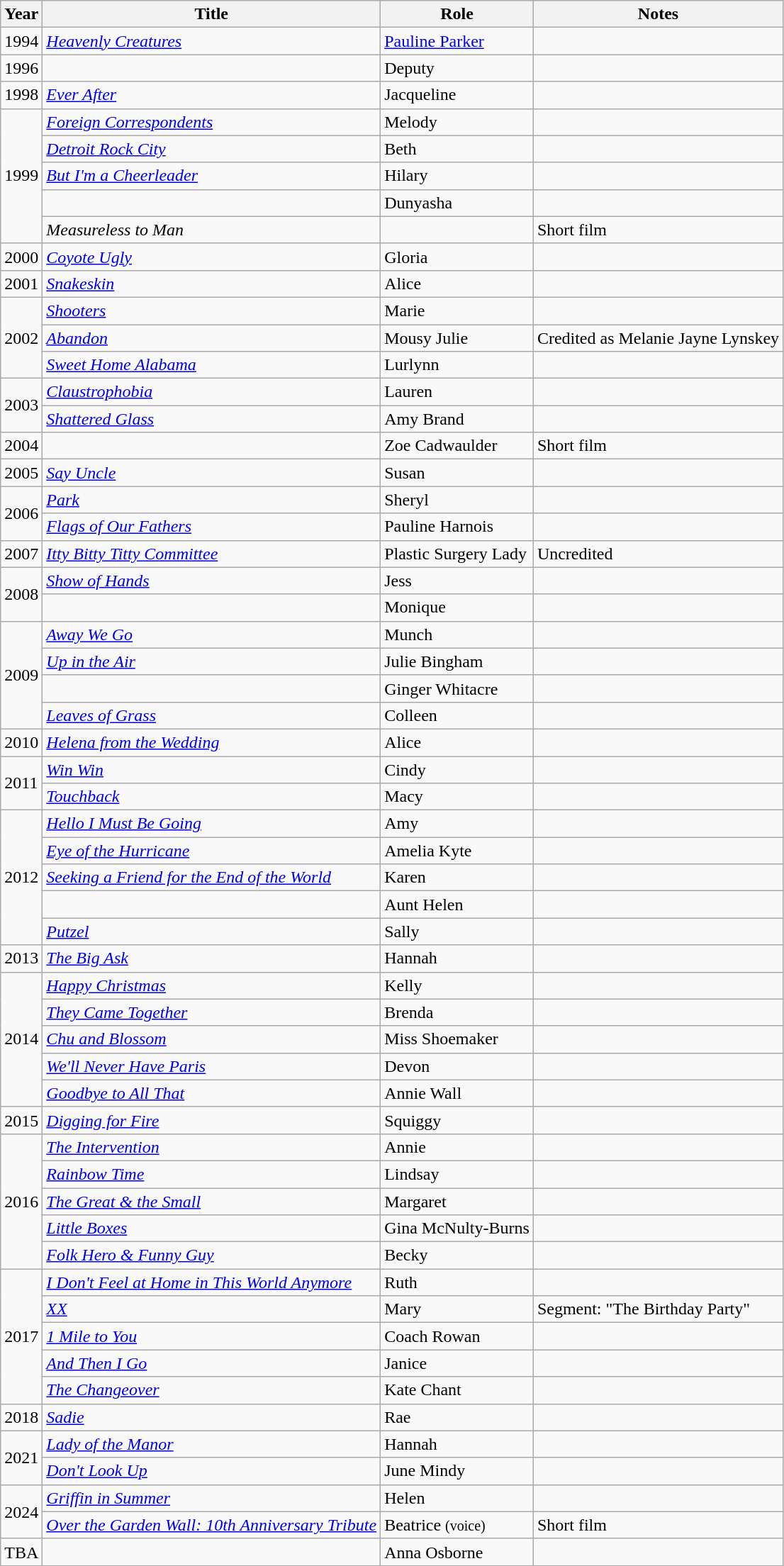<table class="wikitable sortable">
<tr>
<th>Year</th>
<th>Title</th>
<th>Role</th>
<th class=unsortable>Notes</th>
</tr>
<tr>
<td>1994</td>
<td><em><a href='#'>Heavenly Creatures</a></em></td>
<td><a href='#'>Pauline Parker</a></td>
<td></td>
</tr>
<tr>
<td>1996</td>
<td><em></em></td>
<td>Deputy</td>
<td></td>
</tr>
<tr>
<td>1998</td>
<td><em><a href='#'>Ever After</a></em></td>
<td>Jacqueline</td>
<td></td>
</tr>
<tr>
<td rowspan="5">1999</td>
<td><em><a href='#'>Foreign Correspondents</a></em></td>
<td>Melody</td>
<td></td>
</tr>
<tr>
<td><em><a href='#'>Detroit Rock City</a></em></td>
<td>Beth</td>
<td></td>
</tr>
<tr>
<td><em><a href='#'>But I'm a Cheerleader</a></em></td>
<td>Hilary</td>
<td></td>
</tr>
<tr>
<td><em></em></td>
<td>Dunyasha</td>
<td></td>
</tr>
<tr>
<td><em>Measureless to Man</em></td>
<td></td>
<td>Short film</td>
</tr>
<tr>
<td>2000</td>
<td><em><a href='#'>Coyote Ugly</a></em></td>
<td>Gloria</td>
<td></td>
</tr>
<tr>
<td>2001</td>
<td><em><a href='#'>Snakeskin</a></em></td>
<td>Alice</td>
<td></td>
</tr>
<tr>
<td rowspan="3">2002</td>
<td><em><a href='#'>Shooters</a></em></td>
<td>Marie</td>
<td></td>
</tr>
<tr>
<td><em><a href='#'>Abandon</a></em></td>
<td>Mousy Julie</td>
<td>Credited as Melanie Jayne Lynskey</td>
</tr>
<tr>
<td><em><a href='#'>Sweet Home Alabama</a></em></td>
<td>Lurlynn</td>
<td></td>
</tr>
<tr>
<td rowspan="2">2003</td>
<td><em><a href='#'>Claustrophobia</a></em></td>
<td>Lauren</td>
<td></td>
</tr>
<tr>
<td><em><a href='#'>Shattered Glass</a></em></td>
<td>Amy Brand</td>
<td></td>
</tr>
<tr>
<td>2004</td>
<td><em></em></td>
<td>Zoe Cadwaulder</td>
<td>Short film</td>
</tr>
<tr>
<td>2005</td>
<td><em><a href='#'>Say Uncle</a></em></td>
<td>Susan</td>
<td></td>
</tr>
<tr>
<td rowspan="2">2006</td>
<td><em><a href='#'>Park</a></em></td>
<td>Sheryl</td>
<td></td>
</tr>
<tr>
<td><em><a href='#'>Flags of Our Fathers</a></em></td>
<td>Pauline Harnois</td>
<td></td>
</tr>
<tr>
<td>2007</td>
<td><em><a href='#'>Itty Bitty Titty Committee</a></em></td>
<td>Plastic Surgery Lady</td>
<td>Uncredited</td>
</tr>
<tr>
<td rowspan="2">2008</td>
<td><em><a href='#'>Show of Hands</a></em></td>
<td>Jess</td>
<td></td>
</tr>
<tr>
<td><em></em></td>
<td>Monique</td>
<td></td>
</tr>
<tr>
<td rowspan="4">2009</td>
<td><em><a href='#'>Away We Go</a></em></td>
<td>Munch</td>
<td></td>
</tr>
<tr>
<td><em><a href='#'>Up in the Air</a></em></td>
<td>Julie Bingham</td>
<td></td>
</tr>
<tr>
<td><em></em></td>
<td>Ginger Whitacre</td>
<td></td>
</tr>
<tr>
<td><em><a href='#'>Leaves of Grass</a></em></td>
<td>Colleen</td>
<td></td>
</tr>
<tr>
<td>2010</td>
<td><em><a href='#'>Helena from the Wedding</a></em></td>
<td>Alice</td>
<td></td>
</tr>
<tr>
<td rowspan="2">2011</td>
<td><em><a href='#'>Win Win</a></em></td>
<td>Cindy</td>
<td></td>
</tr>
<tr>
<td><em><a href='#'>Touchback</a></em></td>
<td>Macy</td>
<td></td>
</tr>
<tr>
<td rowspan="5">2012</td>
<td><em><a href='#'>Hello I Must Be Going</a></em></td>
<td>Amy</td>
<td></td>
</tr>
<tr>
<td><em><a href='#'>Eye of the Hurricane</a></em></td>
<td>Amelia Kyte</td>
<td></td>
</tr>
<tr>
<td><em><a href='#'>Seeking a Friend for the End of the World</a></em></td>
<td>Karen</td>
<td></td>
</tr>
<tr>
<td><em></em></td>
<td>Aunt Helen</td>
<td></td>
</tr>
<tr>
<td><em><a href='#'>Putzel</a></em></td>
<td>Sally</td>
<td></td>
</tr>
<tr>
<td>2013</td>
<td><em><a href='#'>The Big Ask</a></em></td>
<td>Hannah</td>
<td></td>
</tr>
<tr>
<td rowspan="5">2014</td>
<td><em><a href='#'>Happy Christmas</a></em></td>
<td>Kelly</td>
<td></td>
</tr>
<tr>
<td><em><a href='#'>They Came Together</a></em></td>
<td>Brenda</td>
<td></td>
</tr>
<tr>
<td><em><a href='#'>Chu and Blossom</a></em></td>
<td>Miss Shoemaker</td>
<td></td>
</tr>
<tr>
<td><em><a href='#'>We'll Never Have Paris</a></em></td>
<td>Devon</td>
<td></td>
</tr>
<tr>
<td><em><a href='#'>Goodbye to All That</a></em></td>
<td>Annie Wall</td>
<td></td>
</tr>
<tr>
<td>2015</td>
<td><em><a href='#'>Digging for Fire</a></em></td>
<td>Squiggy</td>
<td></td>
</tr>
<tr>
<td rowspan="5">2016</td>
<td><em><a href='#'>The Intervention</a></em></td>
<td>Annie</td>
<td></td>
</tr>
<tr>
<td><em><a href='#'>Rainbow Time</a></em></td>
<td>Lindsay</td>
<td></td>
</tr>
<tr>
<td><em><a href='#'>The Great & the Small</a></em></td>
<td>Margaret</td>
<td></td>
</tr>
<tr>
<td><em><a href='#'>Little Boxes</a></em></td>
<td>Gina McNulty-Burns</td>
<td></td>
</tr>
<tr>
<td><em><a href='#'>Folk Hero & Funny Guy</a></em></td>
<td>Becky</td>
<td></td>
</tr>
<tr>
<td rowspan="5">2017</td>
<td><em><a href='#'>I Don't Feel at Home in This World Anymore</a></em></td>
<td>Ruth</td>
<td></td>
</tr>
<tr>
<td><em><a href='#'>XX</a></em></td>
<td>Mary</td>
<td>Segment: "The Birthday Party"</td>
</tr>
<tr>
<td><em><a href='#'>1 Mile to You</a></em></td>
<td>Coach Rowan</td>
<td></td>
</tr>
<tr>
<td><em><a href='#'>And Then I Go</a></em></td>
<td>Janice</td>
<td></td>
</tr>
<tr>
<td><em><a href='#'>The Changeover</a></em></td>
<td>Kate Chant</td>
<td></td>
</tr>
<tr>
<td>2018</td>
<td><em><a href='#'>Sadie</a></em></td>
<td>Rae</td>
<td></td>
</tr>
<tr>
<td rowspan="2">2021</td>
<td><em><a href='#'>Lady of the Manor</a></em></td>
<td>Hannah</td>
<td></td>
</tr>
<tr>
<td><em><a href='#'>Don't Look Up</a></em></td>
<td>June Mindy</td>
<td></td>
</tr>
<tr>
<td rowspan="2">2024</td>
<td><em><a href='#'>Griffin in Summer</a></em></td>
<td>Helen</td>
<td></td>
</tr>
<tr>
<td><em><a href='#'>Over the Garden Wall: 10th Anniversary Tribute</a></em></td>
<td>Beatrice <small>(voice)</small></td>
<td>Short film</td>
</tr>
<tr>
<td>TBA</td>
<td></td>
<td>Anna Osborne</td>
<td></td>
</tr>
</table>
